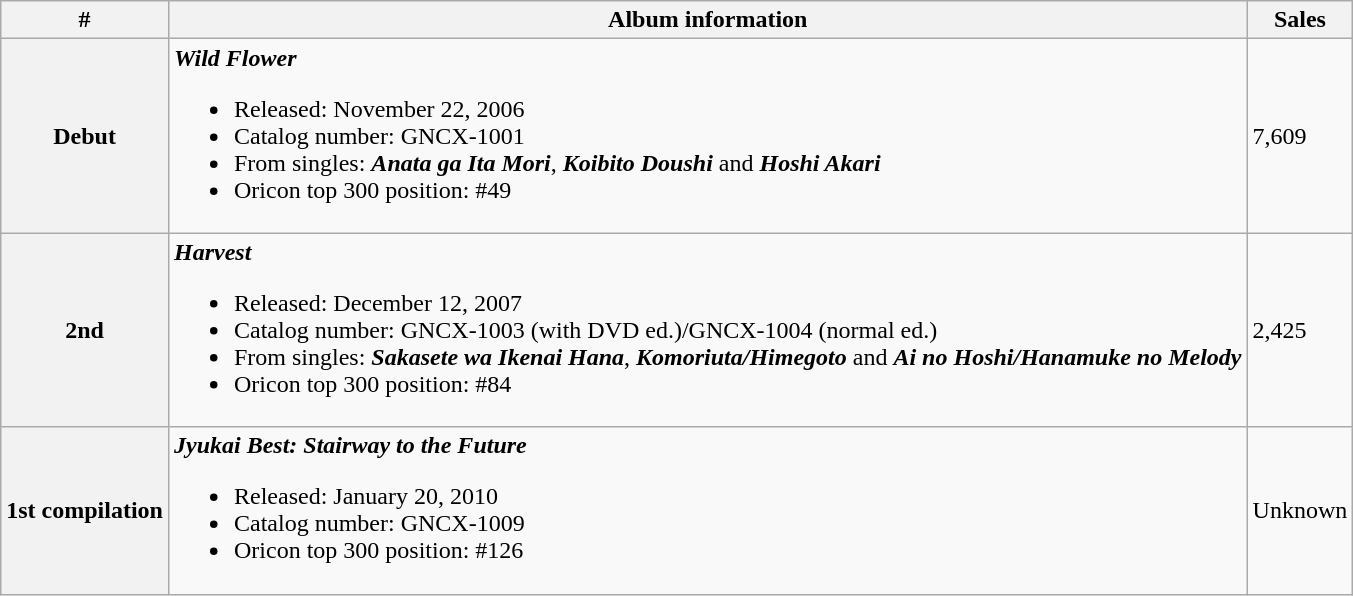<table class="wikitable">
<tr>
<th align="left">#</th>
<th align="left">Album information</th>
<th align="left">Sales</th>
</tr>
<tr>
<th align="left">Debut</th>
<td align="left"><strong><em>Wild Flower</em></strong><br><ul><li>Released: November 22, 2006</li><li>Catalog number: GNCX-1001</li><li>From singles: <strong><em>Anata ga Ita Mori</em></strong>, <strong><em>Koibito Doushi</em></strong> and <strong><em>Hoshi Akari</em></strong></li><li>Oricon top 300 position: #49</li></ul></td>
<td align="left">7,609</td>
</tr>
<tr>
<th align="left">2nd</th>
<td align="left"><strong><em>Harvest</em></strong><br><ul><li>Released: December 12, 2007</li><li>Catalog number: GNCX-1003 (with DVD ed.)/GNCX-1004 (normal ed.)</li><li>From singles: <strong><em>Sakasete wa Ikenai Hana</em></strong>, <strong><em>Komoriuta/Himegoto</em></strong> and <strong><em>Ai no Hoshi/Hanamuke no Melody</em></strong></li><li>Oricon top 300 position: #84</li></ul></td>
<td align="left">2,425</td>
</tr>
<tr>
<th align="left">1st compilation</th>
<td align="left"><strong><em>Jyukai Best: Stairway to the Future</em></strong><br><ul><li>Released: January 20, 2010</li><li>Catalog number: GNCX-1009</li><li>Oricon top 300 position: #126</li></ul></td>
<td align="left">Unknown</td>
</tr>
</table>
